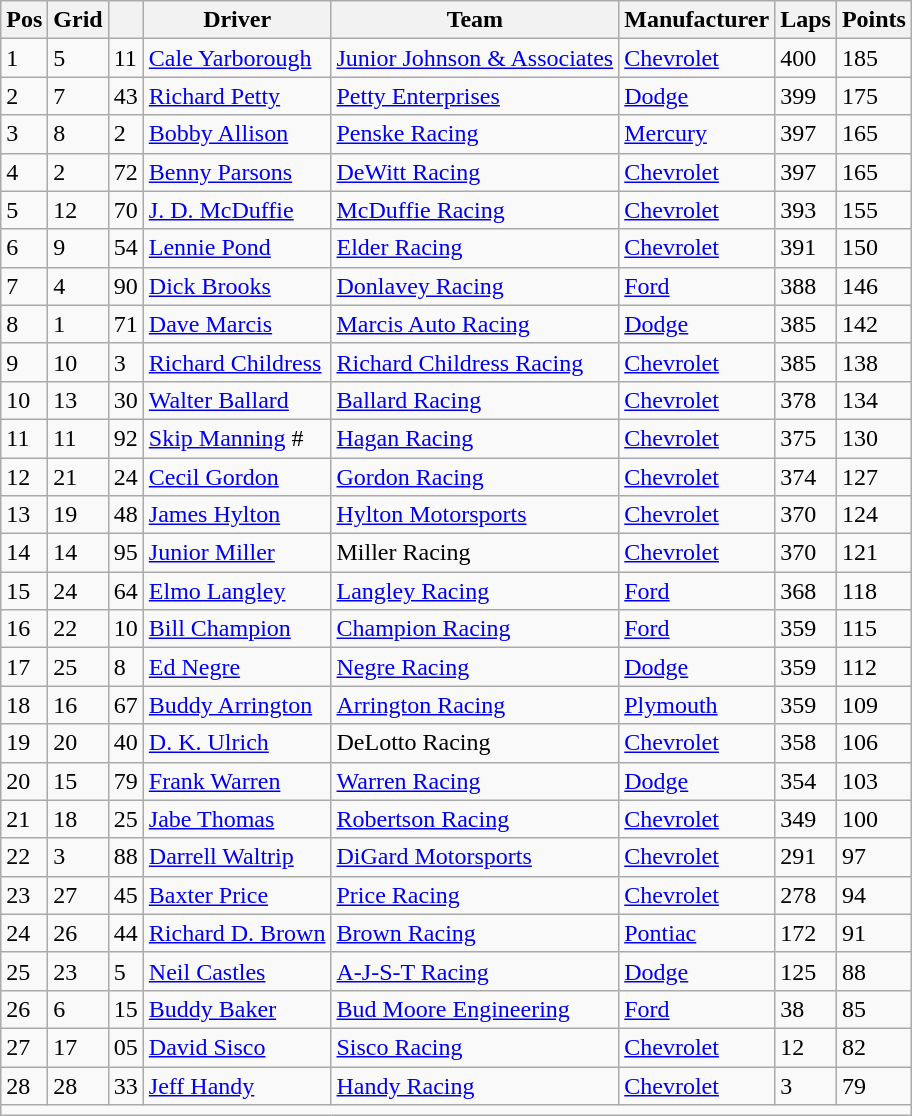<table class="wikitable" border="1">
<tr>
<th>Pos</th>
<th>Grid</th>
<th></th>
<th>Driver</th>
<th>Team</th>
<th>Manufacturer</th>
<th>Laps</th>
<th>Points</th>
</tr>
<tr>
<td>1</td>
<td>5</td>
<td>11</td>
<td><a href='#'>Cale Yarborough</a></td>
<td><a href='#'>Junior Johnson & Associates</a></td>
<td><a href='#'>Chevrolet</a></td>
<td>400</td>
<td>185</td>
</tr>
<tr>
<td>2</td>
<td>7</td>
<td>43</td>
<td><a href='#'>Richard Petty</a></td>
<td><a href='#'>Petty Enterprises</a></td>
<td><a href='#'>Dodge</a></td>
<td>399</td>
<td>175</td>
</tr>
<tr>
<td>3</td>
<td>8</td>
<td>2</td>
<td><a href='#'>Bobby Allison</a></td>
<td><a href='#'>Penske Racing</a></td>
<td><a href='#'>Mercury</a></td>
<td>397</td>
<td>165</td>
</tr>
<tr>
<td>4</td>
<td>2</td>
<td>72</td>
<td><a href='#'>Benny Parsons</a></td>
<td><a href='#'>DeWitt Racing</a></td>
<td><a href='#'>Chevrolet</a></td>
<td>397</td>
<td>165</td>
</tr>
<tr>
<td>5</td>
<td>12</td>
<td>70</td>
<td><a href='#'>J. D. McDuffie</a></td>
<td><a href='#'>McDuffie Racing</a></td>
<td><a href='#'>Chevrolet</a></td>
<td>393</td>
<td>155</td>
</tr>
<tr>
<td>6</td>
<td>9</td>
<td>54</td>
<td><a href='#'>Lennie Pond</a></td>
<td><a href='#'>Elder Racing</a></td>
<td><a href='#'>Chevrolet</a></td>
<td>391</td>
<td>150</td>
</tr>
<tr>
<td>7</td>
<td>4</td>
<td>90</td>
<td><a href='#'>Dick Brooks</a></td>
<td><a href='#'>Donlavey Racing</a></td>
<td><a href='#'>Ford</a></td>
<td>388</td>
<td>146</td>
</tr>
<tr>
<td>8</td>
<td>1</td>
<td>71</td>
<td><a href='#'>Dave Marcis</a></td>
<td><a href='#'>Marcis Auto Racing</a></td>
<td><a href='#'>Dodge</a></td>
<td>385</td>
<td>142</td>
</tr>
<tr>
<td>9</td>
<td>10</td>
<td>3</td>
<td><a href='#'>Richard Childress</a></td>
<td><a href='#'>Richard Childress Racing</a></td>
<td><a href='#'>Chevrolet</a></td>
<td>385</td>
<td>138</td>
</tr>
<tr>
<td>10</td>
<td>13</td>
<td>30</td>
<td><a href='#'>Walter Ballard</a></td>
<td><a href='#'>Ballard Racing</a></td>
<td><a href='#'>Chevrolet</a></td>
<td>378</td>
<td>134</td>
</tr>
<tr>
<td>11</td>
<td>11</td>
<td>92</td>
<td><a href='#'>Skip Manning</a> #</td>
<td><a href='#'>Hagan Racing</a></td>
<td><a href='#'>Chevrolet</a></td>
<td>375</td>
<td>130</td>
</tr>
<tr>
<td>12</td>
<td>21</td>
<td>24</td>
<td><a href='#'>Cecil Gordon</a></td>
<td><a href='#'>Gordon Racing</a></td>
<td><a href='#'>Chevrolet</a></td>
<td>374</td>
<td>127</td>
</tr>
<tr>
<td>13</td>
<td>19</td>
<td>48</td>
<td><a href='#'>James Hylton</a></td>
<td><a href='#'>Hylton Motorsports</a></td>
<td><a href='#'>Chevrolet</a></td>
<td>370</td>
<td>124</td>
</tr>
<tr>
<td>14</td>
<td>14</td>
<td>95</td>
<td><a href='#'>Junior Miller</a></td>
<td>Miller Racing</td>
<td><a href='#'>Chevrolet</a></td>
<td>370</td>
<td>121</td>
</tr>
<tr>
<td>15</td>
<td>24</td>
<td>64</td>
<td><a href='#'>Elmo Langley</a></td>
<td><a href='#'>Langley Racing</a></td>
<td><a href='#'>Ford</a></td>
<td>368</td>
<td>118</td>
</tr>
<tr>
<td>16</td>
<td>22</td>
<td>10</td>
<td><a href='#'>Bill Champion</a></td>
<td><a href='#'>Champion Racing</a></td>
<td><a href='#'>Ford</a></td>
<td>359</td>
<td>115</td>
</tr>
<tr>
<td>17</td>
<td>25</td>
<td>8</td>
<td><a href='#'>Ed Negre</a></td>
<td><a href='#'>Negre Racing</a></td>
<td><a href='#'>Dodge</a></td>
<td>359</td>
<td>112</td>
</tr>
<tr>
<td>18</td>
<td>16</td>
<td>67</td>
<td><a href='#'>Buddy Arrington</a></td>
<td><a href='#'>Arrington Racing</a></td>
<td><a href='#'>Plymouth</a></td>
<td>359</td>
<td>109</td>
</tr>
<tr>
<td>19</td>
<td>20</td>
<td>40</td>
<td><a href='#'>D. K. Ulrich</a></td>
<td>DeLotto Racing</td>
<td><a href='#'>Chevrolet</a></td>
<td>358</td>
<td>106</td>
</tr>
<tr>
<td>20</td>
<td>15</td>
<td>79</td>
<td><a href='#'>Frank Warren</a></td>
<td><a href='#'>Warren Racing</a></td>
<td><a href='#'>Dodge</a></td>
<td>354</td>
<td>103</td>
</tr>
<tr>
<td>21</td>
<td>18</td>
<td>25</td>
<td><a href='#'>Jabe Thomas</a></td>
<td><a href='#'>Robertson Racing</a></td>
<td><a href='#'>Chevrolet</a></td>
<td>349</td>
<td>100</td>
</tr>
<tr>
<td>22</td>
<td>3</td>
<td>88</td>
<td><a href='#'>Darrell Waltrip</a></td>
<td><a href='#'>DiGard Motorsports</a></td>
<td><a href='#'>Chevrolet</a></td>
<td>291</td>
<td>97</td>
</tr>
<tr>
<td>23</td>
<td>27</td>
<td>45</td>
<td><a href='#'>Baxter Price</a></td>
<td><a href='#'>Price Racing</a></td>
<td><a href='#'>Chevrolet</a></td>
<td>278</td>
<td>94</td>
</tr>
<tr>
<td>24</td>
<td>26</td>
<td>44</td>
<td><a href='#'>Richard D. Brown</a></td>
<td><a href='#'>Brown Racing</a></td>
<td><a href='#'>Pontiac</a></td>
<td>172</td>
<td>91</td>
</tr>
<tr>
<td>25</td>
<td>23</td>
<td>5</td>
<td><a href='#'>Neil Castles</a></td>
<td><a href='#'>A-J-S-T Racing</a></td>
<td><a href='#'>Dodge</a></td>
<td>125</td>
<td>88</td>
</tr>
<tr>
<td>26</td>
<td>6</td>
<td>15</td>
<td><a href='#'>Buddy Baker</a></td>
<td><a href='#'>Bud Moore Engineering</a></td>
<td><a href='#'>Ford</a></td>
<td>38</td>
<td>85</td>
</tr>
<tr>
<td>27</td>
<td>17</td>
<td>05</td>
<td><a href='#'>David Sisco</a></td>
<td><a href='#'>Sisco Racing</a></td>
<td><a href='#'>Chevrolet</a></td>
<td>12</td>
<td>82</td>
</tr>
<tr>
<td>28</td>
<td>28</td>
<td>33</td>
<td><a href='#'>Jeff Handy</a></td>
<td><a href='#'>Handy Racing</a></td>
<td><a href='#'>Chevrolet</a></td>
<td>3</td>
<td>79</td>
</tr>
<tr class="sortbottom">
<td colspan="9"></td>
</tr>
</table>
